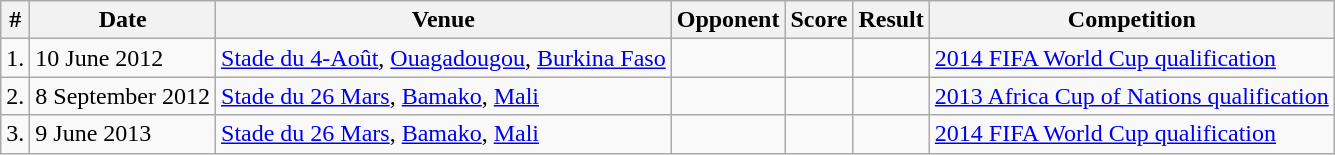<table class="wikitable">
<tr>
<th>#</th>
<th>Date</th>
<th>Venue</th>
<th>Opponent</th>
<th>Score</th>
<th>Result</th>
<th>Competition</th>
</tr>
<tr>
<td>1.</td>
<td>10 June 2012</td>
<td><a href='#'>Stade du 4-Août</a>, <a href='#'>Ouagadougou</a>, <a href='#'>Burkina Faso</a></td>
<td></td>
<td></td>
<td></td>
<td><a href='#'>2014 FIFA World Cup qualification</a></td>
</tr>
<tr>
<td>2.</td>
<td>8 September 2012</td>
<td><a href='#'>Stade du 26 Mars</a>, <a href='#'>Bamako</a>, <a href='#'>Mali</a></td>
<td></td>
<td></td>
<td></td>
<td><a href='#'>2013 Africa Cup of Nations qualification</a></td>
</tr>
<tr>
<td>3.</td>
<td>9 June 2013</td>
<td><a href='#'>Stade du 26 Mars</a>, <a href='#'>Bamako</a>, <a href='#'>Mali</a></td>
<td></td>
<td></td>
<td></td>
<td><a href='#'>2014 FIFA World Cup qualification</a></td>
</tr>
</table>
